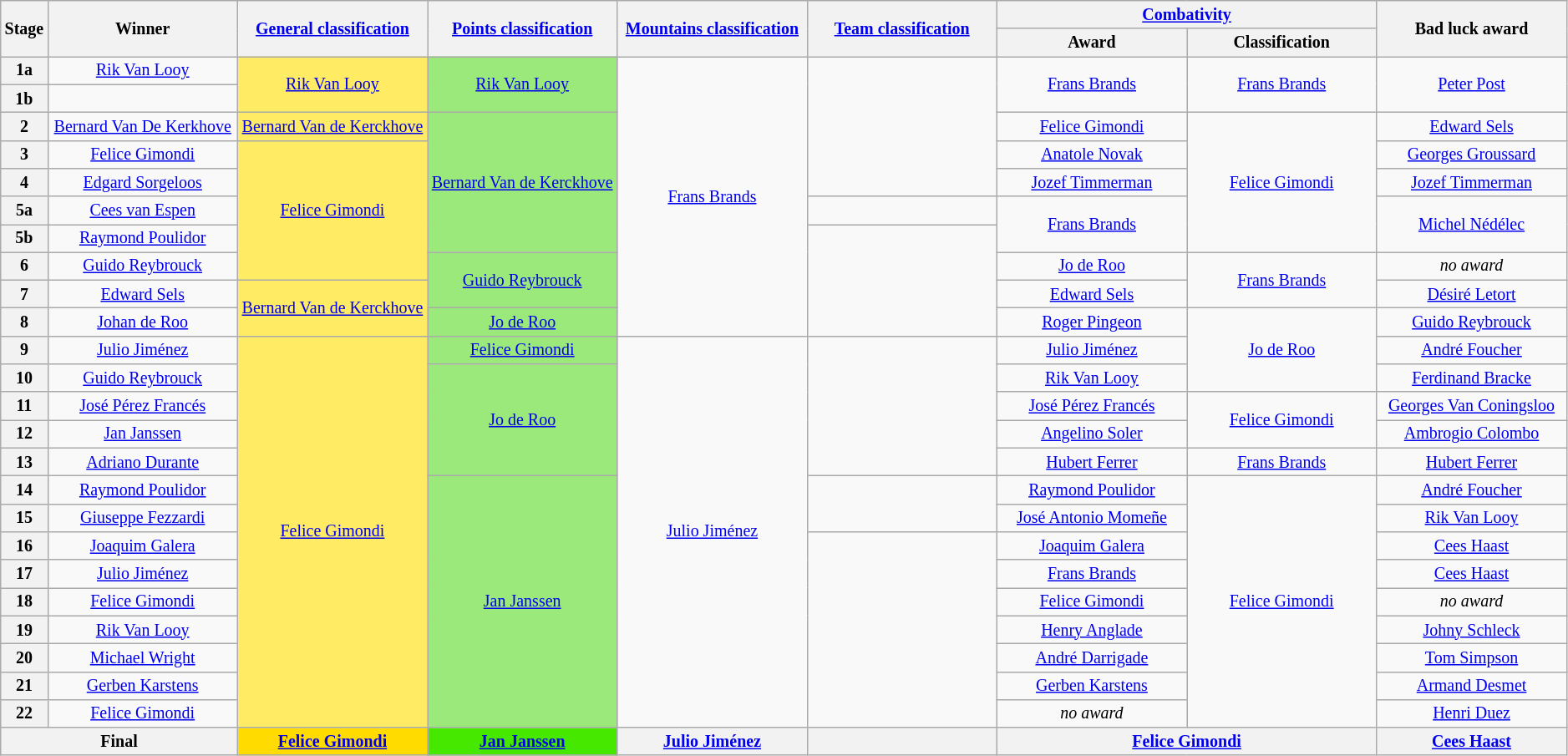<table class="wikitable" style="text-align:center; font-size:smaller; clear:both;">
<tr>
<th scope="col" style="width:1%;" rowspan="2">Stage</th>
<th scope="col" style="width:12%;" rowspan="2">Winner</th>
<th scope="col" style="width:12%;" rowspan="2"><a href='#'>General classification</a><br></th>
<th scope="col" style="width:12%;" rowspan="2"><a href='#'>Points classification</a><br></th>
<th scope="col" style="width:12%;" rowspan="2"><a href='#'>Mountains classification</a></th>
<th scope="col" style="width:12%;" rowspan="2"><a href='#'>Team classification</a></th>
<th scope="col" style="width:24%;" colspan="2"><a href='#'>Combativity</a></th>
<th scope="col" style="width:12%;" rowspan="2">Bad luck award</th>
</tr>
<tr>
<th scope="col" style="width:12%;">Award</th>
<th scope="col" style="width:12%;">Classification</th>
</tr>
<tr>
<th scope="row">1a</th>
<td><a href='#'>Rik Van Looy</a></td>
<td style="background:#FFEB64;" rowspan="2"><a href='#'>Rik Van Looy</a></td>
<td style="background:#9CE97B;" rowspan="2"><a href='#'>Rik Van Looy</a></td>
<td rowspan="10"><a href='#'>Frans Brands</a></td>
<td rowspan="5"></td>
<td rowspan="2"><a href='#'>Frans Brands</a></td>
<td rowspan="2"><a href='#'>Frans Brands</a></td>
<td rowspan="2"><a href='#'>Peter Post</a></td>
</tr>
<tr>
<th scope="row">1b</th>
<td></td>
</tr>
<tr>
<th scope="row">2</th>
<td><a href='#'>Bernard Van De Kerkhove</a></td>
<td style="background:#FFEB64;"><a href='#'>Bernard Van de Kerckhove</a></td>
<td style="background:#9CE97B;" rowspan="5"><a href='#'>Bernard Van de Kerckhove</a></td>
<td><a href='#'>Felice Gimondi</a></td>
<td rowspan="5"><a href='#'>Felice Gimondi</a></td>
<td><a href='#'>Edward Sels</a></td>
</tr>
<tr>
<th scope="row">3</th>
<td><a href='#'>Felice Gimondi</a></td>
<td style="background:#FFEB64;" rowspan="5"><a href='#'>Felice Gimondi</a></td>
<td><a href='#'>Anatole Novak</a></td>
<td><a href='#'>Georges Groussard</a></td>
</tr>
<tr>
<th scope="row">4</th>
<td><a href='#'>Edgard Sorgeloos</a></td>
<td><a href='#'>Jozef Timmerman</a></td>
<td><a href='#'>Jozef Timmerman</a></td>
</tr>
<tr>
<th scope="row">5a</th>
<td><a href='#'>Cees van Espen</a></td>
<td></td>
<td rowspan="2"><a href='#'>Frans Brands</a></td>
<td rowspan="2"><a href='#'>Michel Nédélec</a></td>
</tr>
<tr>
<th scope="row">5b</th>
<td><a href='#'>Raymond Poulidor</a></td>
<td rowspan="4"></td>
</tr>
<tr>
<th scope="row">6</th>
<td><a href='#'>Guido Reybrouck</a></td>
<td style="background:#9CE97B;" rowspan="2"><a href='#'>Guido Reybrouck</a></td>
<td><a href='#'>Jo de Roo</a></td>
<td rowspan="2"><a href='#'>Frans Brands</a></td>
<td><em>no award</em></td>
</tr>
<tr>
<th scope="row">7</th>
<td><a href='#'>Edward Sels</a></td>
<td style="background:#FFEB64;" rowspan="2"><a href='#'>Bernard Van de Kerckhove</a></td>
<td><a href='#'>Edward Sels</a></td>
<td><a href='#'>Désiré Letort</a></td>
</tr>
<tr>
<th scope="row">8</th>
<td><a href='#'>Johan de Roo</a></td>
<td style="background:#9CE97B;"><a href='#'>Jo de Roo</a></td>
<td><a href='#'>Roger Pingeon</a></td>
<td rowspan="3"><a href='#'>Jo de Roo</a></td>
<td><a href='#'>Guido Reybrouck</a></td>
</tr>
<tr>
<th scope="row">9</th>
<td><a href='#'>Julio Jiménez</a></td>
<td style="background:#FFEB64;" rowspan="14"><a href='#'>Felice Gimondi</a></td>
<td style="background:#9CE97B;"><a href='#'>Felice Gimondi</a></td>
<td rowspan="14"><a href='#'>Julio Jiménez</a></td>
<td rowspan="5"></td>
<td><a href='#'>Julio Jiménez</a></td>
<td><a href='#'>André Foucher</a></td>
</tr>
<tr>
<th scope="row">10</th>
<td><a href='#'>Guido Reybrouck</a></td>
<td style="background:#9CE97B;" rowspan="4"><a href='#'>Jo de Roo</a></td>
<td><a href='#'>Rik Van Looy</a></td>
<td><a href='#'>Ferdinand Bracke</a></td>
</tr>
<tr>
<th scope="row">11</th>
<td><a href='#'>José Pérez Francés</a></td>
<td><a href='#'>José Pérez Francés</a></td>
<td rowspan="2"><a href='#'>Felice Gimondi</a></td>
<td><a href='#'>Georges Van Coningsloo</a></td>
</tr>
<tr>
<th scope="row">12</th>
<td><a href='#'>Jan Janssen</a></td>
<td><a href='#'>Angelino Soler</a></td>
<td><a href='#'>Ambrogio Colombo</a></td>
</tr>
<tr>
<th scope="row">13</th>
<td><a href='#'>Adriano Durante</a></td>
<td><a href='#'>Hubert Ferrer</a></td>
<td><a href='#'>Frans Brands</a></td>
<td><a href='#'>Hubert Ferrer</a></td>
</tr>
<tr>
<th scope="row">14</th>
<td><a href='#'>Raymond Poulidor</a></td>
<td style="background:#9CE97B;" rowspan="9"><a href='#'>Jan Janssen</a></td>
<td rowspan="2"></td>
<td><a href='#'>Raymond Poulidor</a></td>
<td rowspan="9"><a href='#'>Felice Gimondi</a></td>
<td><a href='#'>André Foucher</a></td>
</tr>
<tr>
<th scope="row">15</th>
<td><a href='#'>Giuseppe Fezzardi</a></td>
<td><a href='#'>José Antonio Momeñe</a></td>
<td><a href='#'>Rik Van Looy</a></td>
</tr>
<tr>
<th scope="row">16</th>
<td><a href='#'>Joaquim Galera</a></td>
<td rowspan="7"></td>
<td><a href='#'>Joaquim Galera</a></td>
<td><a href='#'>Cees Haast</a></td>
</tr>
<tr>
<th scope="row">17</th>
<td><a href='#'>Julio Jiménez</a></td>
<td><a href='#'>Frans Brands</a></td>
<td><a href='#'>Cees Haast</a></td>
</tr>
<tr>
<th scope="row">18</th>
<td><a href='#'>Felice Gimondi</a></td>
<td><a href='#'>Felice Gimondi</a></td>
<td><em>no award</em></td>
</tr>
<tr>
<th scope="row">19</th>
<td><a href='#'>Rik Van Looy</a></td>
<td><a href='#'>Henry Anglade</a></td>
<td><a href='#'>Johny Schleck</a></td>
</tr>
<tr>
<th scope="row">20</th>
<td><a href='#'>Michael Wright</a></td>
<td><a href='#'>André Darrigade</a></td>
<td><a href='#'>Tom Simpson</a></td>
</tr>
<tr>
<th scope="row">21</th>
<td><a href='#'>Gerben Karstens</a></td>
<td><a href='#'>Gerben Karstens</a></td>
<td><a href='#'>Armand Desmet</a></td>
</tr>
<tr>
<th scope="row">22</th>
<td><a href='#'>Felice Gimondi</a></td>
<td><em>no award</em></td>
<td><a href='#'>Henri Duez</a></td>
</tr>
<tr>
<th colspan="2">Final</th>
<th style="background:#FFDB00;"><a href='#'>Felice Gimondi</a></th>
<th style="background:#46E800;"><a href='#'>Jan Janssen</a></th>
<th><a href='#'>Julio Jiménez</a></th>
<th></th>
<th colspan="2"><a href='#'>Felice Gimondi</a></th>
<th><a href='#'>Cees Haast</a></th>
</tr>
</table>
